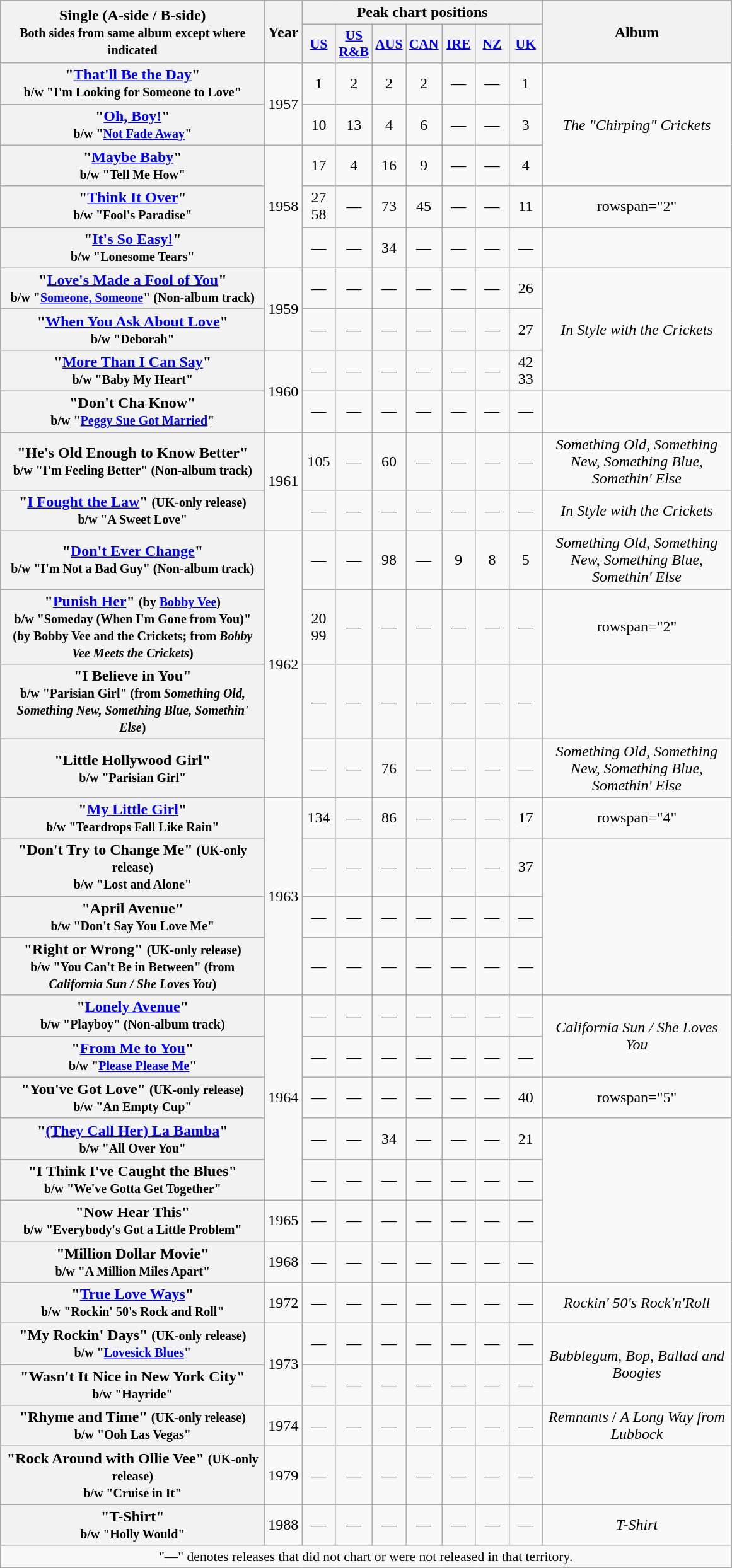<table class="wikitable plainrowheaders" style="text-align:center;">
<tr>
<th rowspan="2" scope="col" style="width:17em;">Single (A-side / B-side)<br><small>Both sides from same album except where indicated</small></th>
<th rowspan="2" scope="col" style="width:2em;">Year</th>
<th colspan="7">Peak chart positions</th>
<th rowspan="2" style="width:12em;">Album</th>
</tr>
<tr>
<th scope="col" style="width:2em;font-size:90%;"><a href='#'>US</a><br></th>
<th scope="col" style="width:2em;font-size:90%;"><a href='#'>US R&B</a><br></th>
<th scope="col" style="width:2em;font-size:90%;"><a href='#'>AUS</a><br></th>
<th scope="col" style="width:2em;font-size:90%;"><a href='#'>CAN</a><br></th>
<th scope="col" style="width:2em;font-size:90%;"><a href='#'>IRE</a><br></th>
<th scope="col" style="width:2em;font-size:90%;"><a href='#'>NZ</a><br></th>
<th scope="col" style="width:2em;font-size:90%;"><a href='#'>UK</a><br></th>
</tr>
<tr>
<th scope="row">"<a href='#'>That'll Be the Day</a>"<br><small>b/w "I'm Looking for Someone to Love"</small></th>
<td rowspan="2">1957</td>
<td>1</td>
<td>2</td>
<td>2</td>
<td>2</td>
<td>—</td>
<td>—</td>
<td>1</td>
<td rowspan="3"><em>The "Chirping" Crickets</em></td>
</tr>
<tr>
<th scope="row">"<a href='#'>Oh, Boy!</a>"<br><small>b/w "<a href='#'>Not Fade Away</a>"</small></th>
<td>10</td>
<td>13</td>
<td>4</td>
<td>6</td>
<td>—</td>
<td>—</td>
<td>3</td>
</tr>
<tr>
<th scope="row">"<a href='#'>Maybe Baby</a>"<br><small>b/w "Tell Me How"</small></th>
<td rowspan="3">1958</td>
<td>17</td>
<td>4</td>
<td>16</td>
<td>9</td>
<td>—</td>
<td>—</td>
<td>4</td>
</tr>
<tr>
<th scope="row">"<a href='#'>Think It Over</a>"<br><small>b/w "Fool's Paradise"</small></th>
<td>27<br>58</td>
<td>—</td>
<td>73</td>
<td>45</td>
<td>—</td>
<td>—</td>
<td>11</td>
<td>rowspan="2" </td>
</tr>
<tr>
<th scope="row">"<a href='#'>It's So Easy!</a>"<br><small>b/w "Lonesome Tears"</small></th>
<td>—</td>
<td>—</td>
<td>34</td>
<td>—</td>
<td>—</td>
<td>—</td>
<td>—</td>
</tr>
<tr>
<th scope="row">"<a href='#'>Love's Made a Fool of You</a>"<br><small>b/w "<a href='#'>Someone, Someone</a>" (Non-album track)</small></th>
<td rowspan="2">1959</td>
<td>—</td>
<td>—</td>
<td>—</td>
<td>—</td>
<td>—</td>
<td>—</td>
<td>26</td>
<td rowspan="3"><em>In Style with the Crickets</em></td>
</tr>
<tr>
<th scope="row">"<a href='#'>When You Ask About Love</a>"<br><small>b/w "Deborah"</small></th>
<td>—</td>
<td>—</td>
<td>—</td>
<td>—</td>
<td>—</td>
<td>—</td>
<td>27</td>
</tr>
<tr>
<th scope="row">"<a href='#'>More Than I Can Say</a>"<br><small>b/w "Baby My Heart"</small></th>
<td rowspan="2">1960</td>
<td>—</td>
<td>—</td>
<td>—</td>
<td>—</td>
<td>—</td>
<td>—</td>
<td>42<br>33</td>
</tr>
<tr>
<th scope="row">"Don't Cha Know"<br><small>b/w "<a href='#'>Peggy Sue Got Married</a>"</small></th>
<td>—</td>
<td>—</td>
<td>—</td>
<td>—</td>
<td>—</td>
<td>—</td>
<td>—</td>
<td></td>
</tr>
<tr>
<th scope="row">"He's Old Enough to Know Better"<br><small>b/w "I'm Feeling Better" (Non-album track)</small></th>
<td rowspan="2">1961</td>
<td>105</td>
<td>—</td>
<td>60</td>
<td>—</td>
<td>—</td>
<td>—</td>
<td>—</td>
<td><em>Something Old, Something New, Something Blue, Somethin' Else</em></td>
</tr>
<tr>
<th scope="row">"<a href='#'>I Fought the Law</a>" <small>(UK-only release)</small><br><small>b/w "A Sweet Love"</small></th>
<td>—</td>
<td>—</td>
<td>—</td>
<td>—</td>
<td>—</td>
<td>—</td>
<td>—</td>
<td><em>In Style with the Crickets</em></td>
</tr>
<tr>
<th scope="row">"<a href='#'>Don't Ever Change</a>"<br><small>b/w "I'm Not a Bad Guy" (Non-album track)</small></th>
<td rowspan="4">1962</td>
<td>—</td>
<td>—</td>
<td>98</td>
<td>—</td>
<td>9</td>
<td>8</td>
<td>5</td>
<td><em>Something Old, Something New, Something Blue, Somethin' Else</em></td>
</tr>
<tr>
<th scope="row">"<a href='#'>Punish Her</a>" <small>(by <a href='#'>Bobby Vee</a>)</small><br><small>b/w "Someday (When I'm Gone from You)" (by Bobby Vee and the Crickets; from <em>Bobby Vee Meets the Crickets</em>)</small></th>
<td>20<br>99</td>
<td>—</td>
<td>—</td>
<td>—</td>
<td>—</td>
<td>—</td>
<td>—</td>
<td>rowspan="2" </td>
</tr>
<tr>
<th scope="row">"I Believe in You"<br><small>b/w "Parisian Girl" (from <em>Something Old, Something New, Something Blue, Somethin' Else</em>)</small></th>
<td>—</td>
<td>—</td>
<td>—</td>
<td>—</td>
<td>—</td>
<td>—</td>
<td>—</td>
</tr>
<tr>
<th scope="row">"Little Hollywood Girl"<br><small>b/w "Parisian Girl"</small></th>
<td>—</td>
<td>—</td>
<td>76</td>
<td>—</td>
<td>—</td>
<td>—</td>
<td>—</td>
<td><em>Something Old, Something New, Something Blue, Somethin' Else</em></td>
</tr>
<tr>
<th scope="row">"<a href='#'>My Little Girl</a>"<br><small>b/w "Teardrops Fall Like Rain"</small></th>
<td rowspan="4">1963</td>
<td>134</td>
<td>—</td>
<td>86</td>
<td>—</td>
<td>—</td>
<td>—</td>
<td>17</td>
<td>rowspan="4" </td>
</tr>
<tr>
<th scope="row">"Don't Try to Change Me" <small>(UK-only release)</small><br><small>b/w "Lost and Alone"</small></th>
<td>—</td>
<td>—</td>
<td>—</td>
<td>—</td>
<td>—</td>
<td>—</td>
<td>37</td>
</tr>
<tr>
<th scope="row">"April Avenue"<br><small>b/w "Don't Say You Love Me"</small></th>
<td>—</td>
<td>—</td>
<td>—</td>
<td>—</td>
<td>—</td>
<td>—</td>
<td>—</td>
</tr>
<tr>
<th scope="row">"Right or Wrong" <small>(UK-only release)</small><br><small>b/w "You Can't Be in Between" (from <em>California Sun / She Loves You</em>)</small></th>
<td>—</td>
<td>—</td>
<td>—</td>
<td>—</td>
<td>—</td>
<td>—</td>
<td>—</td>
</tr>
<tr>
<th scope="row">"<a href='#'>Lonely Avenue</a>"<br><small>b/w "Playboy" (Non-album track)</small></th>
<td rowspan="5">1964</td>
<td>—</td>
<td>—</td>
<td>—</td>
<td>—</td>
<td>—</td>
<td>—</td>
<td>—</td>
<td rowspan="2"><em>California Sun / She Loves You</em></td>
</tr>
<tr>
<th scope="row">"<a href='#'>From Me to You</a>"<br><small>b/w "<a href='#'>Please Please Me</a>"</small></th>
<td>—</td>
<td>—</td>
<td>—</td>
<td>—</td>
<td>—</td>
<td>—</td>
<td>—</td>
</tr>
<tr>
<th scope="row">"You've Got Love" <small>(UK-only release)</small><br><small>b/w "An Empty Cup"</small></th>
<td>—</td>
<td>—</td>
<td>—</td>
<td>—</td>
<td>—</td>
<td>—</td>
<td>40</td>
<td>rowspan="5" </td>
</tr>
<tr>
<th scope="row">"<a href='#'>(They Call Her) La Bamba</a>"<br><small>b/w "All Over You"</small></th>
<td>—</td>
<td>—</td>
<td>34</td>
<td>—</td>
<td>—</td>
<td>—</td>
<td>21</td>
</tr>
<tr>
<th scope="row">"I Think I've Caught the Blues"<br><small>b/w "We've Gotta Get Together"</small></th>
<td>—</td>
<td>—</td>
<td>—</td>
<td>—</td>
<td>—</td>
<td>—</td>
<td>—</td>
</tr>
<tr>
<th scope="row">"Now Hear This"<br><small>b/w "Everybody's Got a Little Problem"</small></th>
<td>1965</td>
<td>—</td>
<td>—</td>
<td>—</td>
<td>—</td>
<td>—</td>
<td>—</td>
<td>—</td>
</tr>
<tr>
<th scope="row">"Million Dollar Movie"<br><small>b/w "A Million Miles Apart"</small></th>
<td>1968</td>
<td>—</td>
<td>—</td>
<td>—</td>
<td>—</td>
<td>—</td>
<td>—</td>
<td>—</td>
</tr>
<tr>
<th scope="row">"<a href='#'>True Love Ways</a>"<br><small>b/w "Rockin' 50's Rock and Roll"</small></th>
<td>1972</td>
<td>—</td>
<td>—</td>
<td>—</td>
<td>—</td>
<td>—</td>
<td>—</td>
<td>—</td>
<td><em>Rockin' 50's Rock'n'Roll</em></td>
</tr>
<tr>
<th scope="row">"My Rockin' Days" <small>(UK-only release)</small><br><small>b/w "<a href='#'>Lovesick Blues</a>"</small></th>
<td rowspan="2">1973</td>
<td>—</td>
<td>—</td>
<td>—</td>
<td>—</td>
<td>—</td>
<td>—</td>
<td>—</td>
<td rowspan="2"><em>Bubblegum, Bop, Ballad and Boogies</em></td>
</tr>
<tr>
<th scope="row">"Wasn't It Nice in New York City"<br><small>b/w "Hayride"</small></th>
<td>—</td>
<td>—</td>
<td>—</td>
<td>—</td>
<td>—</td>
<td>—</td>
<td>—</td>
</tr>
<tr>
<th scope="row">"Rhyme and Time" <small>(UK-only release)</small><br><small>b/w "Ooh Las Vegas"</small></th>
<td>1974</td>
<td>—</td>
<td>—</td>
<td>—</td>
<td>—</td>
<td>—</td>
<td>—</td>
<td>—</td>
<td><em>Remnants</em> / <em>A Long Way from Lubbock</em></td>
</tr>
<tr>
<th scope="row">"Rock Around with Ollie Vee" <small>(UK-only release)</small><br><small>b/w "Cruise in It"</small></th>
<td>1979</td>
<td>—</td>
<td>—</td>
<td>—</td>
<td>—</td>
<td>—</td>
<td>—</td>
<td>—</td>
<td></td>
</tr>
<tr>
<th scope="row">"T-Shirt"<br><small>b/w "Holly Would"</small></th>
<td>1988</td>
<td>—</td>
<td>—</td>
<td>—</td>
<td>—</td>
<td>—</td>
<td>—</td>
<td>—</td>
<td><em>T-Shirt</em></td>
</tr>
<tr>
<td colspan="10" style="font-size:90%">"—" denotes releases that did not chart or were not released in that territory.</td>
</tr>
</table>
